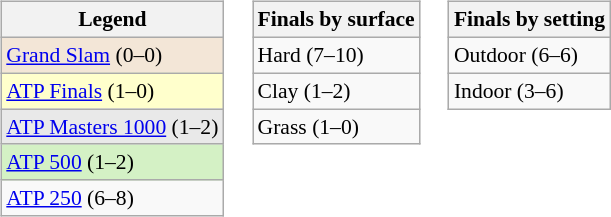<table>
<tr valign=top>
<td><br><table class=wikitable style=font-size:90%>
<tr>
<th>Legend</th>
</tr>
<tr style="background:#F3E6D7;">
<td><a href='#'>Grand Slam</a> (0–0)</td>
</tr>
<tr style="background:#ffc;">
<td><a href='#'>ATP Finals</a> (1–0)</td>
</tr>
<tr style="background:#E9E9E9;">
<td><a href='#'>ATP Masters 1000</a> (1–2)</td>
</tr>
<tr style="background:#D4F1C5;">
<td><a href='#'>ATP 500</a> (1–2)</td>
</tr>
<tr>
<td><a href='#'>ATP 250</a> (6–8)</td>
</tr>
</table>
</td>
<td><br><table class=wikitable style=font-size:90%>
<tr>
<th>Finals by surface</th>
</tr>
<tr>
<td>Hard (7–10)</td>
</tr>
<tr>
<td>Clay (1–2)</td>
</tr>
<tr>
<td>Grass (1–0)</td>
</tr>
</table>
</td>
<td><br><table class=wikitable style=font-size:90%>
<tr>
<th>Finals by setting</th>
</tr>
<tr>
<td>Outdoor (6–6)</td>
</tr>
<tr>
<td>Indoor (3–6)</td>
</tr>
</table>
</td>
</tr>
</table>
